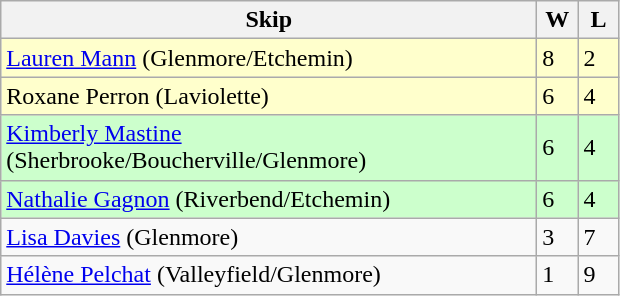<table class=wikitable>
<tr>
<th width=350>Skip</th>
<th width=20>W</th>
<th width=20>L</th>
</tr>
<tr bgcolor=#ffffcc>
<td><a href='#'>Lauren Mann</a> (Glenmore/Etchemin)</td>
<td>8</td>
<td>2</td>
</tr>
<tr bgcolor=#ffffcc>
<td>Roxane Perron (Laviolette)</td>
<td>6</td>
<td>4</td>
</tr>
<tr bgcolor=#ccffcc>
<td><a href='#'>Kimberly Mastine</a> (Sherbrooke/Boucherville/Glenmore)</td>
<td>6</td>
<td>4</td>
</tr>
<tr bgcolor=#ccffcc>
<td><a href='#'>Nathalie Gagnon</a> (Riverbend/Etchemin)</td>
<td>6</td>
<td>4</td>
</tr>
<tr>
<td><a href='#'>Lisa Davies</a> (Glenmore)</td>
<td>3</td>
<td>7</td>
</tr>
<tr>
<td><a href='#'>Hélène Pelchat</a> (Valleyfield/Glenmore)</td>
<td>1</td>
<td>9</td>
</tr>
</table>
